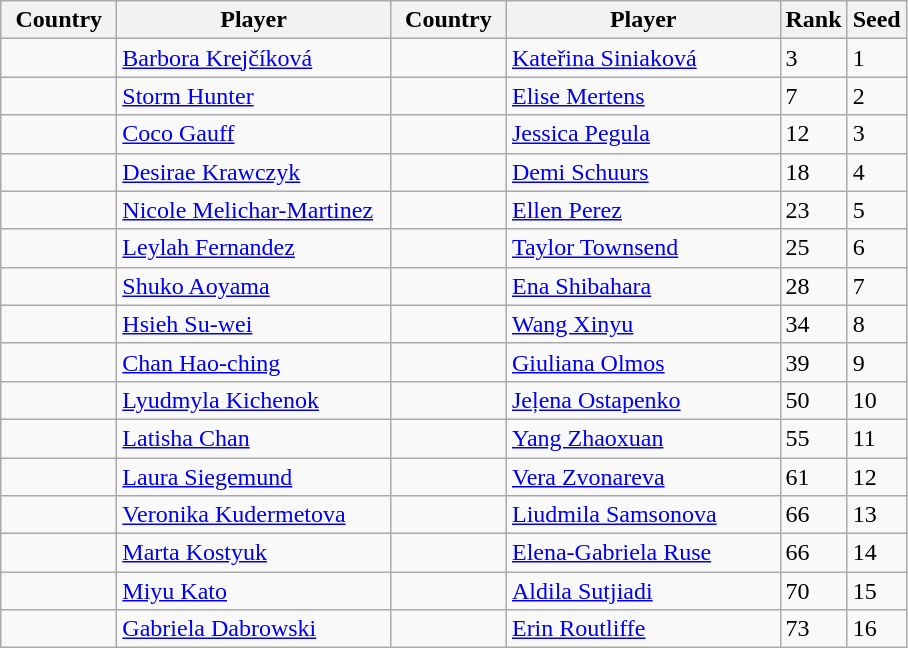<table class="sortable wikitable">
<tr>
<th width="70">Country</th>
<th width="175">Player</th>
<th width="70">Country</th>
<th width="175">Player</th>
<th>Rank</th>
<th>Seed</th>
</tr>
<tr>
<td></td>
<td><a href='#'>Barbora Krejčíková</a></td>
<td></td>
<td><a href='#'>Kateřina Siniaková</a></td>
<td>3</td>
<td>1</td>
</tr>
<tr>
<td></td>
<td><a href='#'>Storm Hunter</a></td>
<td></td>
<td><a href='#'>Elise Mertens</a></td>
<td>7</td>
<td>2</td>
</tr>
<tr>
<td></td>
<td><a href='#'>Coco Gauff</a></td>
<td></td>
<td><a href='#'>Jessica Pegula</a></td>
<td>12</td>
<td>3</td>
</tr>
<tr>
<td></td>
<td><a href='#'>Desirae Krawczyk</a></td>
<td></td>
<td><a href='#'>Demi Schuurs</a></td>
<td>18</td>
<td>4</td>
</tr>
<tr>
<td></td>
<td><a href='#'>Nicole Melichar-Martinez</a></td>
<td></td>
<td><a href='#'>Ellen Perez</a></td>
<td>23</td>
<td>5</td>
</tr>
<tr>
<td></td>
<td><a href='#'>Leylah Fernandez</a></td>
<td></td>
<td><a href='#'>Taylor Townsend</a></td>
<td>25</td>
<td>6</td>
</tr>
<tr>
<td></td>
<td><a href='#'>Shuko Aoyama</a></td>
<td></td>
<td><a href='#'>Ena Shibahara</a></td>
<td>28</td>
<td>7</td>
</tr>
<tr>
<td></td>
<td><a href='#'>Hsieh Su-wei</a></td>
<td></td>
<td><a href='#'>Wang Xinyu</a></td>
<td>34</td>
<td>8</td>
</tr>
<tr>
<td></td>
<td><a href='#'>Chan Hao-ching</a></td>
<td></td>
<td><a href='#'>Giuliana Olmos</a></td>
<td>39</td>
<td>9</td>
</tr>
<tr>
<td></td>
<td><a href='#'>Lyudmyla Kichenok</a></td>
<td></td>
<td><a href='#'>Jeļena Ostapenko</a></td>
<td>50</td>
<td>10</td>
</tr>
<tr>
<td></td>
<td><a href='#'>Latisha Chan</a></td>
<td></td>
<td><a href='#'>Yang Zhaoxuan</a></td>
<td>55</td>
<td>11</td>
</tr>
<tr>
<td></td>
<td><a href='#'>Laura Siegemund</a></td>
<td></td>
<td><a href='#'>Vera Zvonareva</a></td>
<td>61</td>
<td>12</td>
</tr>
<tr>
<td></td>
<td><a href='#'>Veronika Kudermetova</a></td>
<td></td>
<td><a href='#'>Liudmila Samsonova</a></td>
<td>66</td>
<td>13</td>
</tr>
<tr>
<td></td>
<td><a href='#'>Marta Kostyuk</a></td>
<td></td>
<td><a href='#'>Elena-Gabriela Ruse</a></td>
<td>66</td>
<td>14</td>
</tr>
<tr>
<td></td>
<td><a href='#'>Miyu Kato</a></td>
<td></td>
<td><a href='#'>Aldila Sutjiadi</a></td>
<td>70</td>
<td>15</td>
</tr>
<tr>
<td></td>
<td><a href='#'>Gabriela Dabrowski</a></td>
<td></td>
<td><a href='#'>Erin Routliffe</a></td>
<td>73</td>
<td>16</td>
</tr>
</table>
